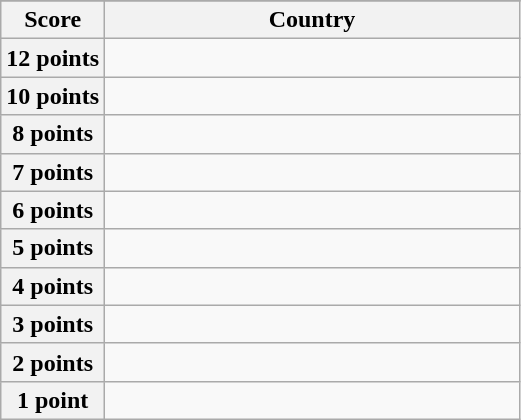<table class="wikitable">
<tr>
</tr>
<tr>
<th scope="col" width="20%">Score</th>
<th scope="col">Country</th>
</tr>
<tr>
<th scope="row">12 points</th>
<td></td>
</tr>
<tr>
<th scope="row">10 points</th>
<td></td>
</tr>
<tr>
<th scope="row">8 points</th>
<td></td>
</tr>
<tr>
<th scope="row">7 points</th>
<td></td>
</tr>
<tr>
<th scope="row">6 points</th>
<td></td>
</tr>
<tr>
<th scope="row">5 points</th>
<td></td>
</tr>
<tr>
<th scope="row">4 points</th>
<td></td>
</tr>
<tr>
<th scope="row">3 points</th>
<td></td>
</tr>
<tr>
<th scope="row">2 points</th>
<td></td>
</tr>
<tr>
<th scope="row">1 point</th>
<td></td>
</tr>
</table>
